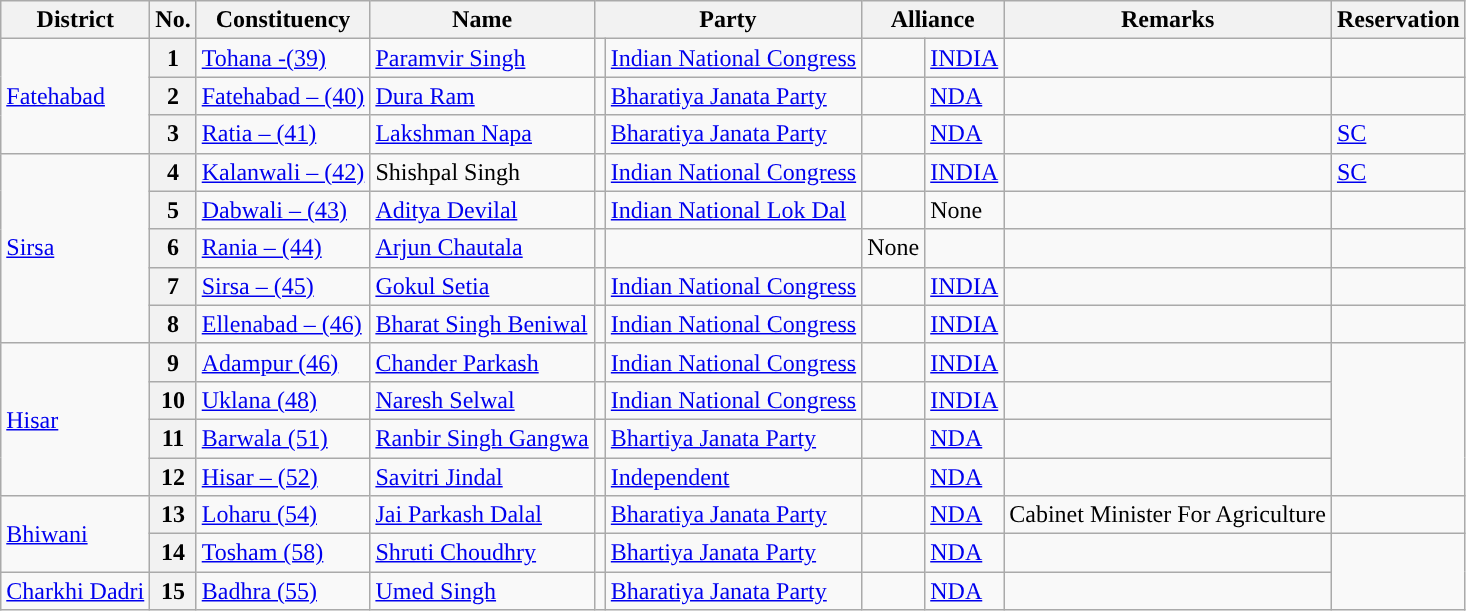<table class="wikitable sortable">
<tr>
<th>District</th>
<th>No.</th>
<th>Constituency</th>
<th>Name</th>
<th colspan="2">Party</th>
<th colspan="2">Alliance</th>
<th>Remarks</th>
<th>Reservation</th>
</tr>
<tr>
<td rowspan="3"><a href='#'>Fatehabad</a></td>
<th>1</th>
<td><a href='#'>Tohana -(39)</a></td>
<td><a href='#'>Paramvir Singh</a></td>
<td bgcolor=></td>
<td><a href='#'>Indian National Congress</a></td>
<td style="background-color: "></td>
<td><a href='#'>INDIA</a></td>
<td></td>
<td></td>
</tr>
<tr>
<th>2</th>
<td><a href='#'>Fatehabad – (40)</a></td>
<td><a href='#'>Dura Ram</a></td>
<td bgcolor=></td>
<td><a href='#'>Bharatiya Janata Party</a></td>
<td style="background-color: "></td>
<td><a href='#'>NDA</a></td>
<td></td>
<td></td>
</tr>
<tr>
<th>3</th>
<td><a href='#'>Ratia – (41)</a></td>
<td><a href='#'>Lakshman Napa</a></td>
<td bgcolor=></td>
<td><a href='#'>Bharatiya Janata Party</a></td>
<td style="background-color: "></td>
<td><a href='#'>NDA</a></td>
<td></td>
<td><a href='#'>SC</a></td>
</tr>
<tr>
<td rowspan="5"><a href='#'>Sirsa</a></td>
<th>4</th>
<td><a href='#'>Kalanwali – (42)</a></td>
<td>Shishpal Singh</td>
<td bgcolor=></td>
<td><a href='#'>Indian National Congress</a></td>
<td style="background-color: "></td>
<td><a href='#'>INDIA</a></td>
<td></td>
<td><a href='#'>SC</a></td>
</tr>
<tr>
<th>5</th>
<td><a href='#'>Dabwali – (43)</a></td>
<td><a href='#'>Aditya Devilal</a></td>
<td bgcolor=></td>
<td><a href='#'>Indian National Lok Dal</a></td>
<td></td>
<td>None</td>
<td></td>
<td></td>
</tr>
<tr>
<th>6</th>
<td><a href='#'>Rania – (44)</a></td>
<td><a href='#'>Arjun Chautala</a></td>
<td></td>
<td></td>
<td>None</td>
<td></td>
<td></td>
</tr>
<tr>
<th>7</th>
<td><a href='#'>Sirsa – (45)</a></td>
<td><a href='#'>Gokul Setia</a></td>
<td bgcolor=></td>
<td><a href='#'>Indian National Congress</a></td>
<td style="background-color: "></td>
<td><a href='#'>INDIA</a></td>
<td></td>
<td></td>
</tr>
<tr>
<th>8</th>
<td><a href='#'>Ellenabad – (46)</a></td>
<td><a href='#'>Bharat Singh Beniwal</a></td>
<td bgcolor=></td>
<td><a href='#'>Indian National Congress</a></td>
<td style="background-color: "></td>
<td><a href='#'>INDIA</a></td>
<td></td>
<td></td>
</tr>
<tr>
<td rowspan="4"><a href='#'>Hisar</a></td>
<th>9</th>
<td><a href='#'>Adampur (46)</a></td>
<td><a href='#'>Chander Parkash</a></td>
<td bgcolor=></td>
<td><a href='#'>Indian National Congress</a></td>
<td style="background-color: "></td>
<td><a href='#'>INDIA</a></td>
<td></td>
</tr>
<tr>
<th>10</th>
<td><a href='#'>Uklana (48)</a></td>
<td><a href='#'>Naresh Selwal</a></td>
<td bgcolor=></td>
<td><a href='#'>Indian National Congress</a></td>
<td style="background-color: "></td>
<td><a href='#'>INDIA</a></td>
<td></td>
</tr>
<tr>
<th>11</th>
<td><a href='#'>Barwala (51)</a></td>
<td><a href='#'>Ranbir Singh Gangwa</a></td>
<td bgcolor=></td>
<td><a href='#'>Bhartiya Janata Party</a></td>
<td style="background-color: "></td>
<td><a href='#'>NDA</a></td>
<td></td>
</tr>
<tr>
<th>12</th>
<td><a href='#'>Hisar – (52)</a></td>
<td><a href='#'>Savitri Jindal</a></td>
<td bgcolor=></td>
<td><a href='#'>Independent</a></td>
<td style="background-color: "></td>
<td><a href='#'>NDA</a></td>
<td></td>
</tr>
<tr>
<td rowspan="2"><a href='#'>Bhiwani</a></td>
<th>13</th>
<td><a href='#'>Loharu (54)</a></td>
<td><a href='#'>Jai Parkash Dalal</a></td>
<td bgcolor=></td>
<td><a href='#'>Bharatiya Janata Party</a></td>
<td style="background-color: "></td>
<td><a href='#'>NDA</a></td>
<td>Cabinet Minister For Agriculture</td>
<td></td>
</tr>
<tr>
<th>14</th>
<td><a href='#'>Tosham (58)</a></td>
<td><a href='#'>Shruti Choudhry</a></td>
<td bgcolor=></td>
<td><a href='#'>Bhartiya Janata Party</a></td>
<td style="background-color:"></td>
<td><a href='#'>NDA</a></td>
<td></td>
</tr>
<tr>
<td rowspan="1"><a href='#'>Charkhi Dadri</a></td>
<th>15</th>
<td><a href='#'>Badhra (55)</a></td>
<td><a href='#'>Umed Singh</a></td>
<td bgcolor=></td>
<td><a href='#'>Bharatiya Janata Party</a></td>
<td style="background-color: "></td>
<td><a href='#'>NDA</a></td>
<td></td>
</tr>
</table>
